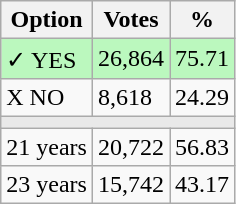<table class="wikitable">
<tr>
<th>Option</th>
<th>Votes</th>
<th>%</th>
</tr>
<tr>
<td style=background:#bbf8be>✓ YES</td>
<td style=background:#bbf8be>26,864</td>
<td style=background:#bbf8be>75.71</td>
</tr>
<tr>
<td>X NO</td>
<td>8,618</td>
<td>24.29</td>
</tr>
<tr>
<td colspan="3" bgcolor="#E9E9E9"></td>
</tr>
<tr>
<td>21 years</td>
<td>20,722</td>
<td>56.83</td>
</tr>
<tr>
<td>23 years</td>
<td>15,742</td>
<td>43.17</td>
</tr>
</table>
